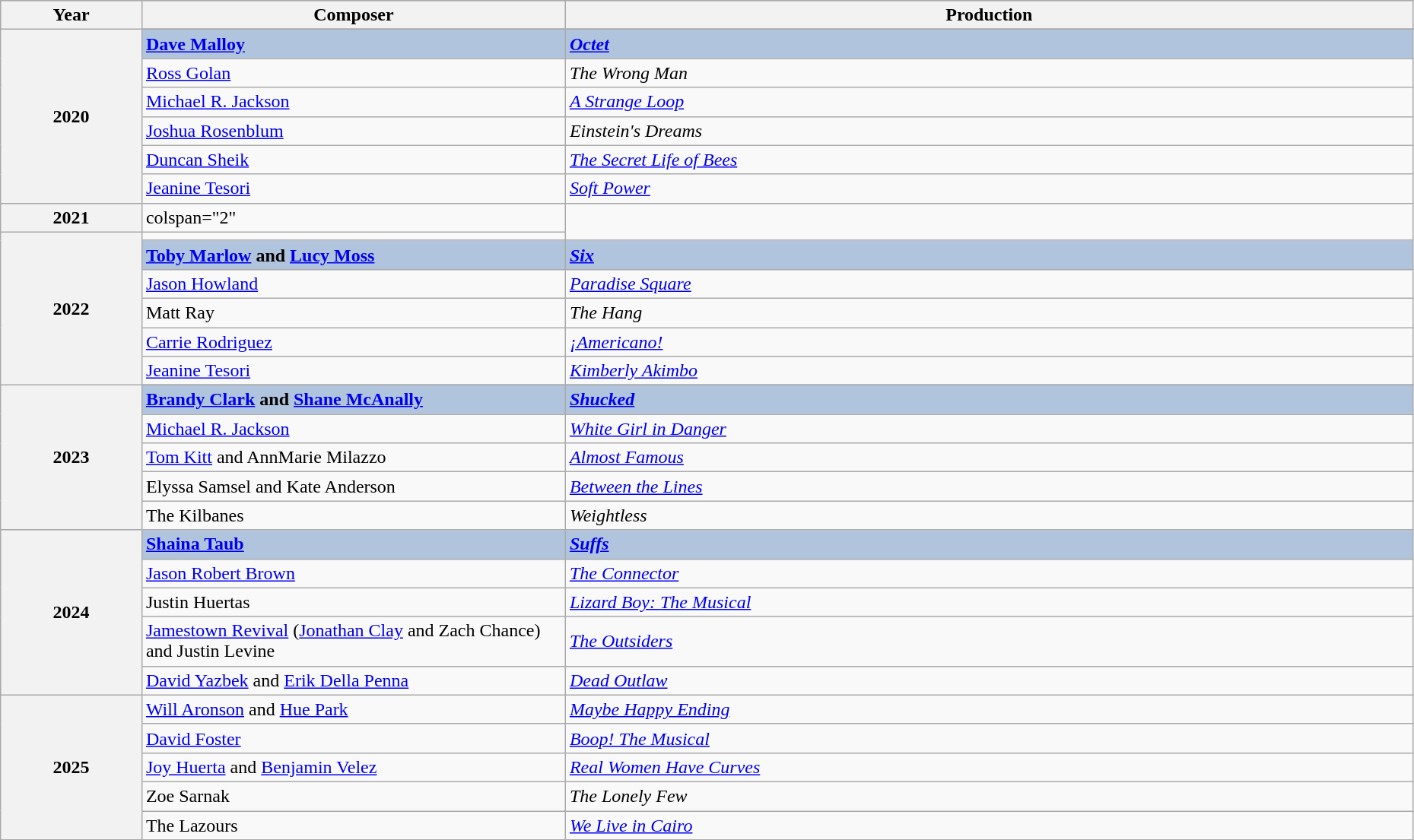<table class="wikitable" style="width:98%;">
<tr style="background:#bebebe;">
<th style="width:10%;">Year</th>
<th style="width:30%;">Composer</th>
<th style="width:60%;">Production</th>
</tr>
<tr>
<th rowspan="7">2020</th>
</tr>
<tr style="background:#B0C4DE">
<td><strong><a href='#'>Dave Malloy</a></strong></td>
<td><strong><em><a href='#'>Octet</a></em></strong></td>
</tr>
<tr>
<td><a href='#'>Ross Golan</a></td>
<td><em>The Wrong Man</em></td>
</tr>
<tr>
<td><a href='#'>Michael R. Jackson</a></td>
<td><em><a href='#'>A Strange Loop</a></em></td>
</tr>
<tr>
<td><a href='#'>Joshua Rosenblum</a></td>
<td><em>Einstein's Dreams</em></td>
</tr>
<tr>
<td><a href='#'>Duncan Sheik</a></td>
<td><em><a href='#'>The Secret Life of Bees</a></em></td>
</tr>
<tr>
<td><a href='#'>Jeanine Tesori</a></td>
<td><em><a href='#'>Soft Power</a></em></td>
</tr>
<tr>
<th>2021</th>
<td>colspan="2" </td>
</tr>
<tr>
<th rowspan="6">2022</th>
<td></td>
</tr>
<tr style="background:#B0C4DE">
<td><strong><a href='#'>Toby Marlow</a> and <a href='#'>Lucy Moss</a></strong></td>
<td><strong><em><a href='#'>Six</a></em></strong></td>
</tr>
<tr>
<td><a href='#'>Jason Howland</a></td>
<td><em><a href='#'>Paradise Square</a></em></td>
</tr>
<tr>
<td>Matt Ray</td>
<td><em>The Hang</em></td>
</tr>
<tr>
<td><a href='#'>Carrie Rodriguez</a></td>
<td><em><a href='#'>¡Americano!</a></em></td>
</tr>
<tr>
<td><a href='#'>Jeanine Tesori</a></td>
<td><em><a href='#'>Kimberly Akimbo</a></em></td>
</tr>
<tr>
<th rowspan="6">2023</th>
</tr>
<tr style="background:#B0C4DE">
<td><strong><a href='#'>Brandy Clark</a> and <a href='#'>Shane McAnally</a></strong></td>
<td><strong><em><a href='#'>Shucked</a></em></strong></td>
</tr>
<tr>
<td><a href='#'>Michael R. Jackson</a></td>
<td><em><a href='#'>White Girl in Danger</a></em></td>
</tr>
<tr>
<td><a href='#'>Tom Kitt</a> and AnnMarie Milazzo</td>
<td><em><a href='#'>Almost Famous</a></em></td>
</tr>
<tr>
<td>Elyssa Samsel and Kate Anderson</td>
<td><em><a href='#'>Between the Lines</a></em></td>
</tr>
<tr>
<td>The Kilbanes</td>
<td><em>Weightless</em></td>
</tr>
<tr style="background:#B0C4DE">
<th rowspan="5">2024</th>
<td><strong><a href='#'>Shaina Taub</a></strong></td>
<td><strong><em><a href='#'>Suffs</a></em></strong></td>
</tr>
<tr>
<td><a href='#'>Jason Robert Brown</a></td>
<td><em><a href='#'>The Connector</a></em></td>
</tr>
<tr>
<td>Justin Huertas</td>
<td><em><a href='#'>Lizard Boy: The Musical</a></em></td>
</tr>
<tr>
<td><a href='#'>Jamestown Revival</a> (<a href='#'>Jonathan Clay</a> and Zach Chance) and Justin Levine</td>
<td><em><a href='#'>The Outsiders</a></em></td>
</tr>
<tr>
<td><a href='#'>David Yazbek</a> and <a href='#'>Erik Della Penna</a></td>
<td><em><a href='#'>Dead Outlaw</a></em></td>
</tr>
<tr>
<th rowspan=5>2025</th>
<td><a href='#'>Will Aronson</a> and <a href='#'>Hue Park</a></td>
<td><em><a href='#'>Maybe Happy Ending</a></em></td>
</tr>
<tr>
<td><a href='#'>David Foster</a></td>
<td><em><a href='#'>Boop! The Musical</a></em></td>
</tr>
<tr>
<td><a href='#'>Joy Huerta</a> and <a href='#'>Benjamin Velez</a></td>
<td><em><a href='#'>Real Women Have Curves</a></em></td>
</tr>
<tr>
<td>Zoe Sarnak</td>
<td><em>The Lonely Few</em></td>
</tr>
<tr>
<td>The Lazours</td>
<td><em><a href='#'>We Live in Cairo</a></em></td>
</tr>
</table>
